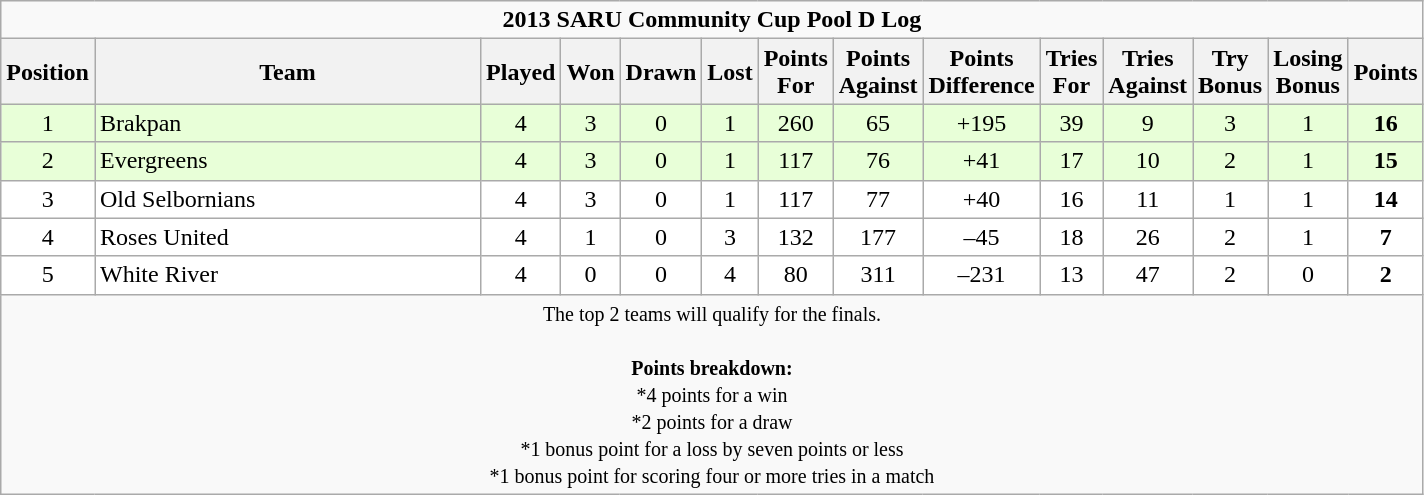<table class="wikitable" style="text-align: center;">
<tr>
<td colspan="14" cellpadding="0" cellspacing="0"><strong>2013 SARU Community Cup Pool D Log</strong></td>
</tr>
<tr>
<th bgcolor="#efefef" width="20">Position</th>
<th bgcolor="#efefef" width="250">Team</th>
<th bgcolor="#efefef" width="20">Played</th>
<th bgcolor="#efefef" width="20">Won</th>
<th bgcolor="#efefef" width="20">Drawn</th>
<th bgcolor="#efefef" width="20">Lost</th>
<th bgcolor="#efefef" width="20">Points For</th>
<th bgcolor="#efefef" width="20">Points Against</th>
<th bgcolor="#efefef" width="20">Points Difference</th>
<th bgcolor="#efefef" width="20">Tries For</th>
<th bgcolor="#efefef" width="20">Tries Against</th>
<th bgcolor="#efefef" width="20">Try Bonus</th>
<th bgcolor="#efefef" width="20">Losing Bonus</th>
<th bgcolor="#efefef" width="20">Points<br></th>
</tr>
<tr bgcolor=#E8FFD8>
<td>1</td>
<td align=left>Brakpan</td>
<td>4</td>
<td>3</td>
<td>0</td>
<td>1</td>
<td>260</td>
<td>65</td>
<td>+195</td>
<td>39</td>
<td>9</td>
<td>3</td>
<td>1</td>
<td><strong>16</strong></td>
</tr>
<tr bgcolor=#E8FFD8>
<td>2</td>
<td align=left>Evergreens</td>
<td>4</td>
<td>3</td>
<td>0</td>
<td>1</td>
<td>117</td>
<td>76</td>
<td>+41</td>
<td>17</td>
<td>10</td>
<td>2</td>
<td>1</td>
<td><strong>15</strong></td>
</tr>
<tr bgcolor=#FFFFFF>
<td>3</td>
<td align=left>Old Selbornians</td>
<td>4</td>
<td>3</td>
<td>0</td>
<td>1</td>
<td>117</td>
<td>77</td>
<td>+40</td>
<td>16</td>
<td>11</td>
<td>1</td>
<td>1</td>
<td><strong>14</strong></td>
</tr>
<tr bgcolor=#FFFFFF>
<td>4</td>
<td align=left>Roses United</td>
<td>4</td>
<td>1</td>
<td>0</td>
<td>3</td>
<td>132</td>
<td>177</td>
<td>–45</td>
<td>18</td>
<td>26</td>
<td>2</td>
<td>1</td>
<td><strong>7</strong></td>
</tr>
<tr bgcolor=#FFFFFF>
<td>5</td>
<td align=left>White River</td>
<td>4</td>
<td>0</td>
<td>0</td>
<td>4</td>
<td>80</td>
<td>311</td>
<td>–231</td>
<td>13</td>
<td>47</td>
<td>2</td>
<td>0</td>
<td><strong>2</strong></td>
</tr>
<tr |align=left|>
<td colspan="14" style="border:0px"><small>The top 2 teams will qualify for the finals.<br><br><strong>Points breakdown:</strong><br>*4 points for a win<br>*2 points for a draw<br>*1 bonus point for a loss by seven points or less<br>*1 bonus point for scoring four or more tries in a match</small></td>
</tr>
</table>
